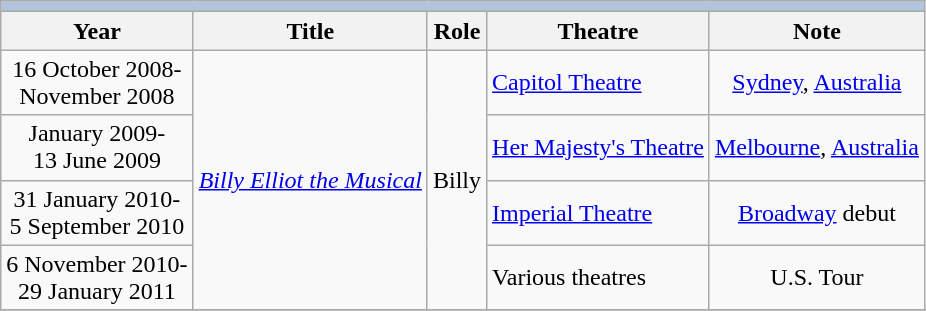<table class="wikitable">
<tr>
<th colspan="5" style="background: LightSteelBlue;"></th>
</tr>
<tr>
<th>Year</th>
<th>Title</th>
<th>Role</th>
<th>Theatre</th>
<th>Note</th>
</tr>
<tr>
<td rowspan="1" style="text-align:center;">16 October 2008-<br>November 2008</td>
<td rowspan="4" style="text-align:center;"><em><a href='#'>Billy Elliot the Musical</a></em></td>
<td rowspan="4" style="text-align:center;">Billy</td>
<td><a href='#'>Capitol Theatre</a></td>
<td style="text-align:center;"><a href='#'>Sydney</a>, <a href='#'>Australia</a></td>
</tr>
<tr>
<td rowspan="1" style="text-align:center;">January 2009-<br>13 June 2009</td>
<td><a href='#'>Her Majesty's Theatre</a></td>
<td style="text-align:center;"><a href='#'>Melbourne</a>, <a href='#'>Australia</a></td>
</tr>
<tr>
<td rowspan="1" style="text-align:center;">31 January 2010-<br>5 September 2010</td>
<td><a href='#'>Imperial Theatre</a></td>
<td style="text-align:center;"><a href='#'>Broadway</a> debut</td>
</tr>
<tr>
<td rowspan="1" style="text-align:center;">6 November 2010-<br>29 January 2011<br></td>
<td>Various theatres</td>
<td style="text-align:center;">U.S. Tour</td>
</tr>
<tr>
</tr>
</table>
